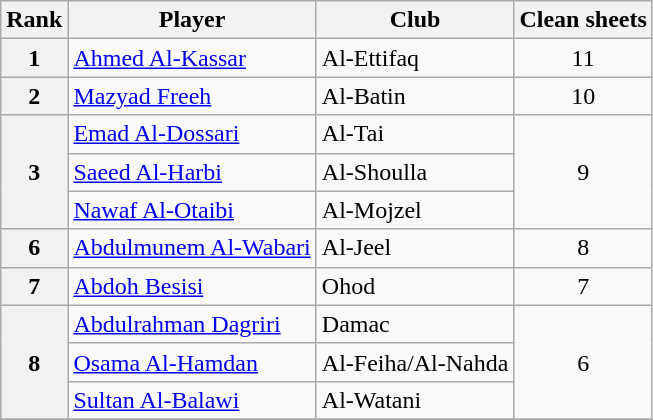<table class=wikitable>
<tr>
<th>Rank</th>
<th>Player</th>
<th>Club</th>
<th>Clean sheets</th>
</tr>
<tr>
<th>1</th>
<td> <a href='#'>Ahmed Al-Kassar</a></td>
<td>Al-Ettifaq</td>
<td align=center>11</td>
</tr>
<tr>
<th>2</th>
<td> <a href='#'>Mazyad Freeh</a></td>
<td>Al-Batin</td>
<td align=center>10</td>
</tr>
<tr>
<th rowspan=3>3</th>
<td> <a href='#'>Emad Al-Dossari</a></td>
<td>Al-Tai</td>
<td align=center rowspan=3>9</td>
</tr>
<tr>
<td> <a href='#'>Saeed Al-Harbi</a></td>
<td>Al-Shoulla</td>
</tr>
<tr>
<td> <a href='#'>Nawaf Al-Otaibi</a></td>
<td>Al-Mojzel</td>
</tr>
<tr>
<th>6</th>
<td> <a href='#'>Abdulmunem Al-Wabari</a></td>
<td>Al-Jeel</td>
<td align=center>8</td>
</tr>
<tr>
<th>7</th>
<td> <a href='#'>Abdoh Besisi</a></td>
<td>Ohod</td>
<td align=center>7</td>
</tr>
<tr>
<th rowspan=3>8</th>
<td> <a href='#'>Abdulrahman Dagriri</a></td>
<td>Damac</td>
<td align=center rowspan=3>6</td>
</tr>
<tr>
<td> <a href='#'>Osama Al-Hamdan</a></td>
<td>Al-Feiha/Al-Nahda</td>
</tr>
<tr>
<td> <a href='#'>Sultan Al-Balawi</a></td>
<td>Al-Watani</td>
</tr>
<tr>
</tr>
</table>
